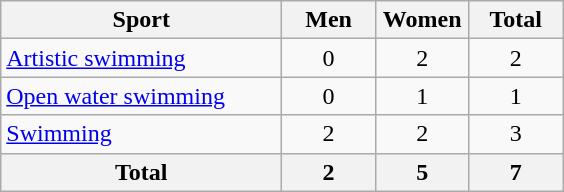<table class="wikitable sortable" style="text-align:center;">
<tr>
<th width=180>Sport</th>
<th width=55>Men</th>
<th width=55>Women</th>
<th width=55>Total</th>
</tr>
<tr>
<td align=left><a href='#'>Artistic swimming</a></td>
<td>0</td>
<td>2</td>
<td>2</td>
</tr>
<tr>
<td align=left><a href='#'>Open water swimming</a></td>
<td>0</td>
<td>1</td>
<td>1</td>
</tr>
<tr>
<td align=left><a href='#'>Swimming</a></td>
<td>2</td>
<td>2</td>
<td>3</td>
</tr>
<tr>
<th>Total</th>
<th>2</th>
<th>5</th>
<th>7</th>
</tr>
</table>
